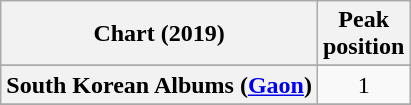<table class="wikitable sortable plainrowheaders" style="text-align:center">
<tr>
<th scope="col">Chart (2019)</th>
<th scope="col">Peak<br>position</th>
</tr>
<tr>
</tr>
<tr>
<th scope="row">South Korean Albums (<a href='#'>Gaon</a>)</th>
<td>1</td>
</tr>
<tr>
</tr>
</table>
